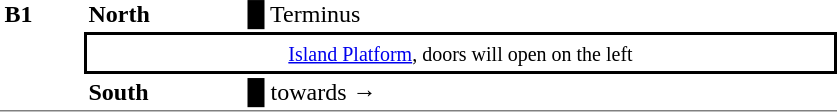<table table border=0 cellspacing=0 cellpadding=3>
<tr>
<td style="border-top:solid 0px gray;border-bottom:solid 1px gray;" width=50 rowspan=3 valign=top><strong>B1</strong></td>
<td style="border-top:solid 0px gray;" width=100><strong>North</strong></td>
<td style="border-top:solid 0px gray;" width=390><span>█</span> Terminus</td>
</tr>
<tr>
<td style="border-top:solid 2px black;border-right:solid 2px black;border-left:solid 2px black;border-bottom:solid 2px black;text-align:center;" colspan=2><small><a href='#'>Island Platform</a>, doors will open on the left</small></td>
</tr>
<tr>
<td style="border-bottom:solid 1px gray;"><strong>South</strong></td>
<td style="border-bottom:solid 1px gray;"><span>█</span> towards →</td>
</tr>
</table>
